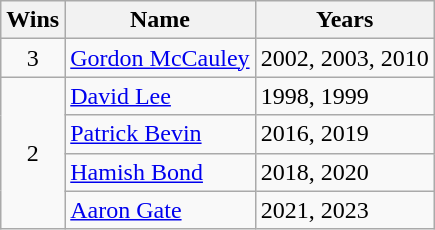<table class="wikitable">
<tr>
<th>Wins</th>
<th>Name</th>
<th>Years</th>
</tr>
<tr>
<td align=center>3</td>
<td><a href='#'>Gordon McCauley</a></td>
<td align=left>2002, 2003, 2010</td>
</tr>
<tr>
<td align=center rowspan=4>2</td>
<td><a href='#'>David Lee</a></td>
<td align=left>1998, 1999</td>
</tr>
<tr>
<td><a href='#'>Patrick Bevin</a></td>
<td align=left>2016, 2019</td>
</tr>
<tr>
<td><a href='#'>Hamish Bond</a></td>
<td align=left>2018, 2020</td>
</tr>
<tr>
<td><a href='#'>Aaron Gate</a></td>
<td align=left>2021, 2023</td>
</tr>
</table>
